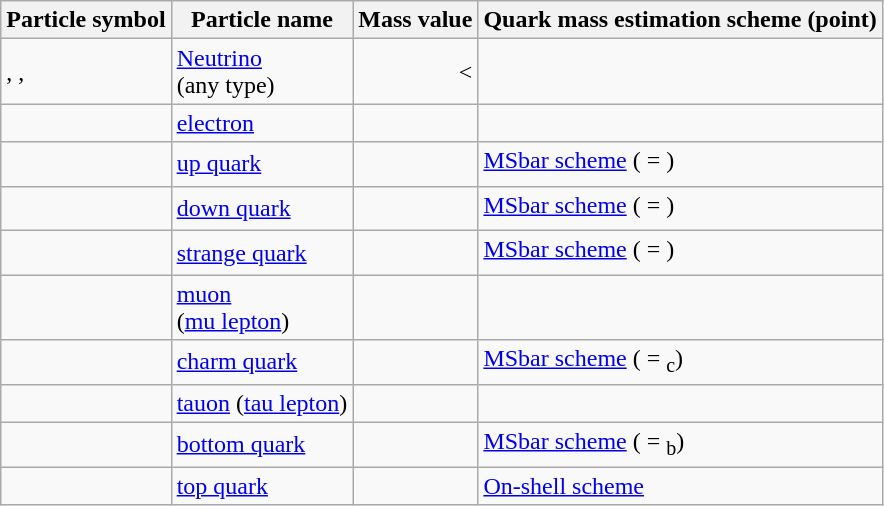<table class="wikitable" style="margin:0 0 1em 1em;">
<tr>
<th>Particle symbol</th>
<th>Particle name</th>
<th>Mass value</th>
<th>Quark mass estimation scheme (point)</th>
</tr>
<tr>
<td>, , </td>
<td><a href='#'>Neutrino</a><br>(any type)</td>
<td style="text-align:right;">< </td>
<td></td>
</tr>
<tr>
<td></td>
<td><a href='#'>electron</a></td>
<td style="text-align:right;"></td>
<td></td>
</tr>
<tr>
<td></td>
<td><a href='#'>up quark</a></td>
<td style="text-align:right;"></td>
<td><a href='#'>MSbar scheme</a> (<sub></sub> = )</td>
</tr>
<tr>
<td></td>
<td><a href='#'>down quark</a></td>
<td style="text-align:right;"></td>
<td><a href='#'>MSbar scheme</a> (<sub></sub> = )</td>
</tr>
<tr>
<td></td>
<td><a href='#'>strange quark</a></td>
<td style="text-align:right;"></td>
<td><a href='#'>MSbar scheme</a> (<sub></sub> = )</td>
</tr>
<tr>
<td></td>
<td><a href='#'>muon</a><br>(<a href='#'>mu lepton</a>)</td>
<td style="text-align:right;"></td>
<td></td>
</tr>
<tr>
<td></td>
<td><a href='#'>charm quark</a></td>
<td style="text-align:right;"></td>
<td><a href='#'>MSbar scheme</a> (<sub></sub> = <sub>c</sub>)</td>
</tr>
<tr>
<td></td>
<td><a href='#'>tauon</a> (<a href='#'>tau&nbsp;lepton</a>)</td>
<td style="text-align:right;"></td>
<td></td>
</tr>
<tr>
<td></td>
<td><a href='#'>bottom quark</a></td>
<td style="text-align:right;"></td>
<td><a href='#'>MSbar scheme</a> (<sub></sub> = <sub>b</sub>)</td>
</tr>
<tr>
<td></td>
<td><a href='#'>top quark</a></td>
<td style="text-align:right;"></td>
<td><a href='#'>On-shell scheme</a></td>
</tr>
</table>
